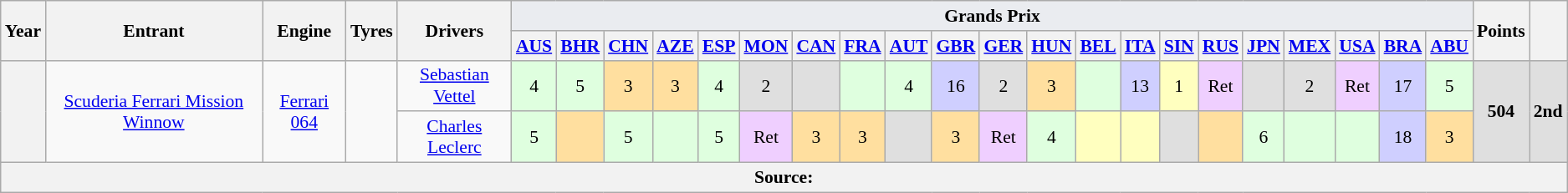<table class="wikitable" style="text-align:center; font-size:90%">
<tr>
<th rowspan="2">Year</th>
<th rowspan="2">Entrant</th>
<th rowspan="2">Engine</th>
<th rowspan="2">Tyres</th>
<th rowspan="2">Drivers</th>
<td colspan="21" style="background:#eaecf0; text-align:center;"><strong>Grands Prix</strong></td>
<th rowspan="2">Points</th>
<th rowspan="2"></th>
</tr>
<tr>
<th><a href='#'>AUS</a></th>
<th><a href='#'>BHR</a></th>
<th><a href='#'>CHN</a></th>
<th><a href='#'>AZE</a></th>
<th><a href='#'>ESP</a></th>
<th><a href='#'>MON</a></th>
<th><a href='#'>CAN</a></th>
<th><a href='#'>FRA</a></th>
<th><a href='#'>AUT</a></th>
<th><a href='#'>GBR</a></th>
<th><a href='#'>GER</a></th>
<th><a href='#'>HUN</a></th>
<th><a href='#'>BEL</a></th>
<th><a href='#'>ITA</a></th>
<th><a href='#'>SIN</a></th>
<th><a href='#'>RUS</a></th>
<th><a href='#'>JPN</a></th>
<th><a href='#'>MEX</a></th>
<th><a href='#'>USA</a></th>
<th><a href='#'>BRA</a></th>
<th><a href='#'>ABU</a></th>
</tr>
<tr>
<th rowspan="2"></th>
<td rowspan="2"><a href='#'>Scuderia Ferrari Mission Winnow</a> </td>
<td rowspan="2"><a href='#'>Ferrari 064</a></td>
<td rowspan="2"></td>
<td><a href='#'>Sebastian Vettel</a></td>
<td style="background:#DFFFDF;">4</td>
<td style="background:#DFFFDF;">5</td>
<td style="background:#ffdf9f;">3</td>
<td style="background:#ffdf9f;">3</td>
<td style="background:#DFFFDF;">4</td>
<td style="background:#dfdfdf;">2</td>
<td style="background:#dfdfdf;"></td>
<td style="background:#DFFFDF;"></td>
<td style="background:#DFFFDF;">4</td>
<td style="background:#cfcfff;">16</td>
<td style="background:#dfdfdf;">2</td>
<td style="background:#ffdf9f;">3</td>
<td style="background:#DFFFDF;"></td>
<td style="background:#cfcfff;">13</td>
<td style="background:#ffffbf">1</td>
<td style="background:#efcfff;">Ret</td>
<td style="background:#dfdfdf;"></td>
<td style="background:#dfdfdf;">2</td>
<td style="background:#efcfff;">Ret</td>
<td style="background:#cfcfff;">17</td>
<td style="background:#DFFFDF;">5</td>
<th rowspan="2" style="background-color:#dfdfdf">504</th>
<th rowspan="2" style="background-color:#dfdfdf">2nd</th>
</tr>
<tr>
<td><a href='#'>Charles Leclerc</a></td>
<td style="background:#DFFFDF;">5</td>
<td style="background:#ffdf9f;"></td>
<td style="background:#DFFFDF;">5</td>
<td style="background:#DFFFDF;"></td>
<td style="background:#DFFFDF;">5</td>
<td style="background:#efcfff;">Ret</td>
<td style="background:#ffdf9f;">3</td>
<td style="background:#ffdf9f;">3</td>
<td style="background-color:#dfdfdf;"></td>
<td style="background:#ffdf9f;">3</td>
<td style="background:#efcfff;">Ret</td>
<td style="background:#DFFFDF;">4</td>
<td style="background:#ffffbf"></td>
<td style="background:#ffffbf"></td>
<td style="background-color:#dfdfdf;"></td>
<td style="background:#ffdf9f;"></td>
<td style="background:#DFFFDF;">6</td>
<td style="background:#DFFFDF;"></td>
<td style="background:#DFFFDF;"></td>
<td style="background:#cfcfff;">18</td>
<td style="background:#ffdf9f;">3</td>
</tr>
<tr>
<th colspan="28">Source:</th>
</tr>
</table>
